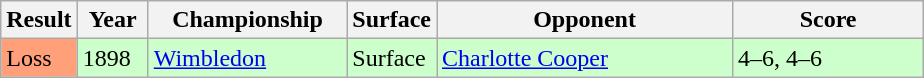<table class="sortable wikitable">
<tr>
<th style="width:40px">Result</th>
<th style="width:40px">Year</th>
<th style="width:125px">Championship</th>
<th style="width:50px" class="unsortable">Surface</th>
<th style="width:190px">Opponent</th>
<th style="width:120px" class="unsortable">Score</th>
</tr>
<tr style="background:#cfc;">
<td style="background:#ffa07a;">Loss</td>
<td>1898</td>
<td><a href='#'>Wimbledon</a></td>
<td>Surface</td>
<td> <a href='#'>Charlotte Cooper</a></td>
<td>4–6, 4–6</td>
</tr>
</table>
